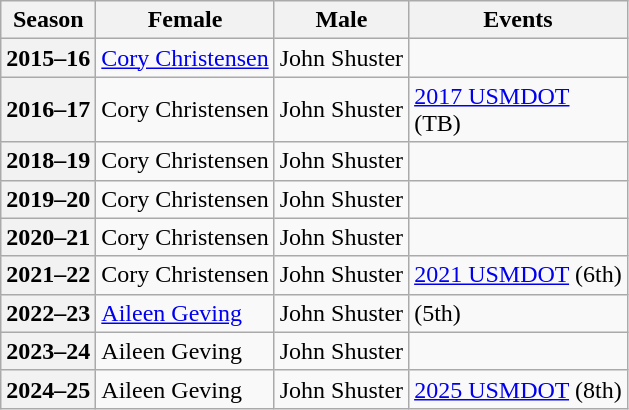<table class="wikitable">
<tr>
<th scope="col">Season</th>
<th scope="col">Female</th>
<th scope="col">Male</th>
<th scope="col">Events</th>
</tr>
<tr>
<th scope="row">2015–16</th>
<td><a href='#'>Cory Christensen</a></td>
<td>John Shuster</td>
<td></td>
</tr>
<tr>
<th scope="row">2016–17</th>
<td>Cory Christensen</td>
<td>John Shuster</td>
<td><a href='#'>2017 USMDOT</a>  <br>  (TB)</td>
</tr>
<tr>
<th scope="row">2018–19</th>
<td>Cory Christensen</td>
<td>John Shuster</td>
<td>  <br>  </td>
</tr>
<tr>
<th scope="row">2019–20</th>
<td>Cory Christensen</td>
<td>John Shuster</td>
<td> </td>
</tr>
<tr>
<th scope="row">2020–21</th>
<td>Cory Christensen</td>
<td>John Shuster</td>
<td></td>
</tr>
<tr>
<th scope="row">2021–22</th>
<td>Cory Christensen</td>
<td>John Shuster</td>
<td><a href='#'>2021 USMDOT</a> (6th)</td>
</tr>
<tr>
<th scope="row">2022–23</th>
<td><a href='#'>Aileen Geving</a></td>
<td>John Shuster</td>
<td> (5th)</td>
</tr>
<tr>
<th scope="row">2023–24</th>
<td>Aileen Geving</td>
<td>John Shuster</td>
<td> </td>
</tr>
<tr>
<th scope="row">2024–25</th>
<td>Aileen Geving</td>
<td>John Shuster</td>
<td><a href='#'>2025 USMDOT</a> (8th)</td>
</tr>
</table>
